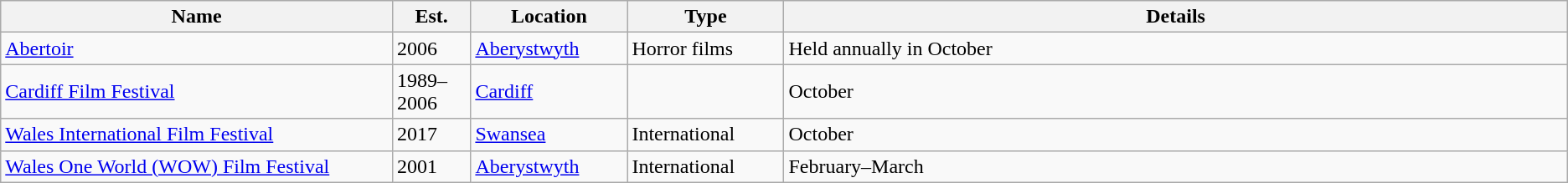<table class="wikitable">
<tr>
<th width="25%">Name</th>
<th width="5%">Est.</th>
<th width="10%">Location</th>
<th width="10%">Type</th>
<th>Details</th>
</tr>
<tr>
<td><a href='#'>Abertoir</a></td>
<td>2006</td>
<td><a href='#'>Aberystwyth</a></td>
<td>Horror films</td>
<td>Held annually in October</td>
</tr>
<tr>
<td><a href='#'>Cardiff Film Festival</a></td>
<td>1989–2006</td>
<td><a href='#'>Cardiff</a></td>
<td></td>
<td>October</td>
</tr>
<tr>
<td><a href='#'>Wales International Film Festival</a></td>
<td>2017</td>
<td><a href='#'>Swansea</a></td>
<td>International</td>
<td>October</td>
</tr>
<tr>
<td><a href='#'>Wales One World (WOW) Film Festival</a></td>
<td>2001</td>
<td><a href='#'>Aberystwyth</a></td>
<td>International</td>
<td>February–March</td>
</tr>
</table>
